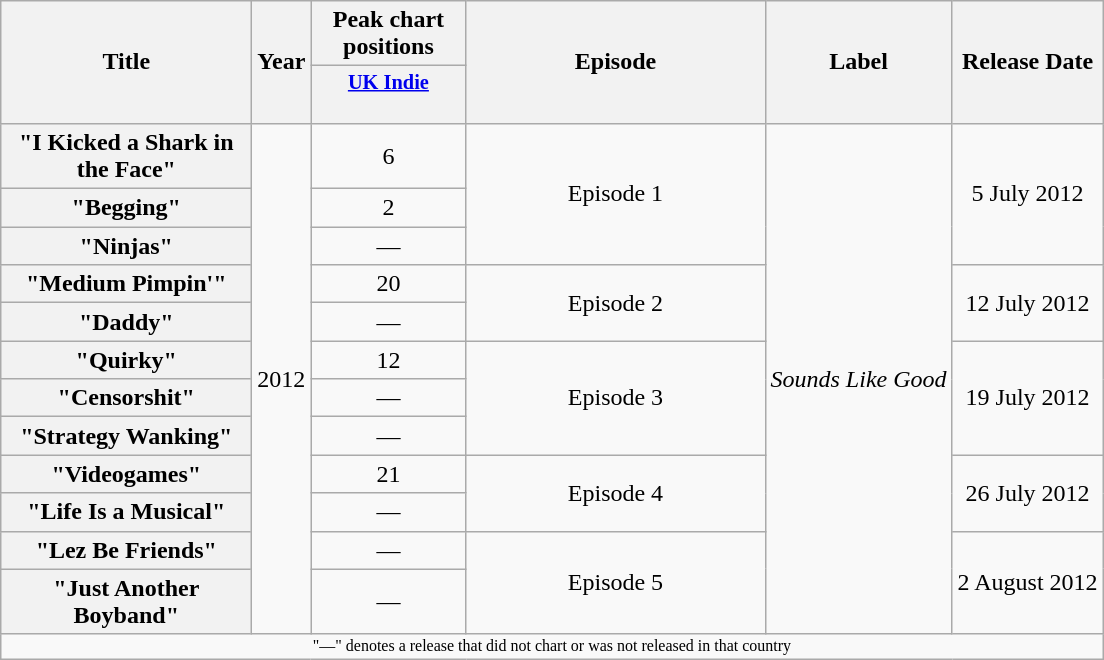<table class="wikitable plainrowheaders" style="text-align:center;">
<tr>
<th scope="col" rowspan="2" style="width:10em;">Title</th>
<th scope="col" rowspan="2">Year</th>
<th scope="col" style="width:6em;">Peak chart positions</th>
<th scope="col" rowspan="2" style="width:12em;">Episode</th>
<th scope="col" rowspan="2">Label</th>
<th scope="col" rowspan="2">Release Date</th>
</tr>
<tr>
<th scope="col" style="width:3em;font-size:85%;"><a href='#'>UK Indie</a><br><br></th>
</tr>
<tr>
<th scope="row">"I Kicked a Shark in the Face"</th>
<td rowspan="12">2012</td>
<td>6</td>
<td rowspan="3">Episode 1</td>
<td rowspan="12"><em>Sounds Like Good</em></td>
<td rowspan="3">5 July 2012</td>
</tr>
<tr>
<th scope="row">"Begging"</th>
<td>2</td>
</tr>
<tr>
<th scope="row">"Ninjas"</th>
<td>—</td>
</tr>
<tr>
<th scope="row">"Medium Pimpin'"</th>
<td>20</td>
<td rowspan="2">Episode 2</td>
<td rowspan="2">12 July 2012</td>
</tr>
<tr>
<th scope="row">"Daddy"</th>
<td>—</td>
</tr>
<tr>
<th scope="row">"Quirky"</th>
<td>12</td>
<td rowspan="3">Episode 3</td>
<td rowspan="3">19 July 2012</td>
</tr>
<tr>
<th scope="row">"Censorshit"</th>
<td>—</td>
</tr>
<tr>
<th scope="row">"Strategy Wanking"</th>
<td>—</td>
</tr>
<tr>
<th scope="row">"Videogames"</th>
<td>21</td>
<td rowspan="2">Episode 4</td>
<td rowspan="2">26 July 2012</td>
</tr>
<tr>
<th scope="row">"Life Is a Musical"</th>
<td>—</td>
</tr>
<tr>
<th scope="row">"Lez Be Friends"</th>
<td>—</td>
<td rowspan="2">Episode 5</td>
<td rowspan="2">2 August 2012</td>
</tr>
<tr>
<th scope="row">"Just Another Boyband"</th>
<td>—</td>
</tr>
<tr>
<td style="text-align:center; font-size:8pt;" colspan=6 align=center>"—" denotes a release that did not chart or was not released in that country</td>
</tr>
</table>
